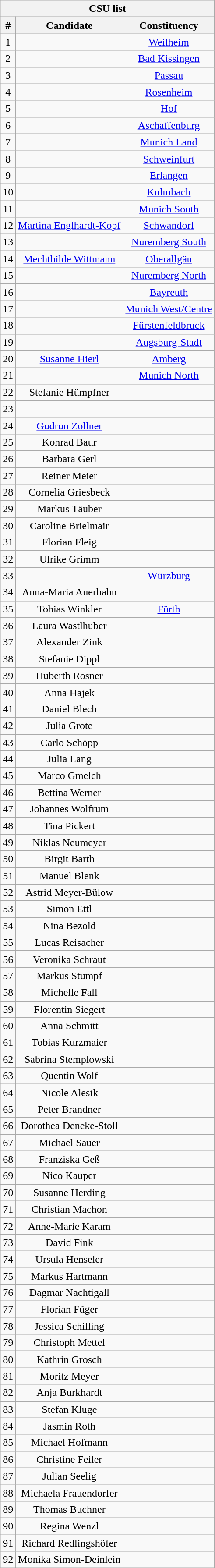<table class="wikitable mw-collapsible mw-collapsed" style="text-align:center">
<tr>
<th colspan=3>CSU list</th>
</tr>
<tr>
<th>#</th>
<th>Candidate</th>
<th>Constituency</th>
</tr>
<tr>
<td>1</td>
<td></td>
<td><a href='#'>Weilheim</a></td>
</tr>
<tr>
<td>2</td>
<td></td>
<td><a href='#'>Bad Kissingen</a></td>
</tr>
<tr>
<td>3</td>
<td></td>
<td><a href='#'>Passau</a></td>
</tr>
<tr>
<td>4</td>
<td></td>
<td><a href='#'>Rosenheim</a></td>
</tr>
<tr>
<td>5</td>
<td></td>
<td><a href='#'>Hof</a></td>
</tr>
<tr>
<td>6</td>
<td></td>
<td><a href='#'>Aschaffenburg</a></td>
</tr>
<tr>
<td>7</td>
<td></td>
<td><a href='#'>Munich Land</a></td>
</tr>
<tr>
<td>8</td>
<td></td>
<td><a href='#'>Schweinfurt</a></td>
</tr>
<tr>
<td>9</td>
<td></td>
<td><a href='#'>Erlangen</a></td>
</tr>
<tr>
<td>10</td>
<td></td>
<td><a href='#'>Kulmbach</a></td>
</tr>
<tr>
<td>11</td>
<td></td>
<td><a href='#'>Munich South</a></td>
</tr>
<tr>
<td>12</td>
<td><a href='#'>Martina Englhardt-Kopf</a></td>
<td><a href='#'>Schwandorf</a></td>
</tr>
<tr>
<td>13</td>
<td></td>
<td><a href='#'>Nuremberg South</a></td>
</tr>
<tr>
<td>14</td>
<td><a href='#'>Mechthilde Wittmann</a></td>
<td><a href='#'>Oberallgäu</a></td>
</tr>
<tr>
<td>15</td>
<td></td>
<td><a href='#'>Nuremberg North</a></td>
</tr>
<tr>
<td>16</td>
<td></td>
<td><a href='#'>Bayreuth</a></td>
</tr>
<tr>
<td>17</td>
<td></td>
<td><a href='#'>Munich West/Centre</a></td>
</tr>
<tr>
<td>18</td>
<td></td>
<td><a href='#'>Fürstenfeldbruck</a></td>
</tr>
<tr>
<td>19</td>
<td></td>
<td><a href='#'>Augsburg-Stadt</a></td>
</tr>
<tr>
<td>20</td>
<td><a href='#'>Susanne Hierl</a></td>
<td><a href='#'>Amberg</a></td>
</tr>
<tr>
<td>21</td>
<td></td>
<td><a href='#'>Munich North</a></td>
</tr>
<tr>
<td>22</td>
<td>Stefanie Hümpfner</td>
<td></td>
</tr>
<tr>
<td>23</td>
<td></td>
<td></td>
</tr>
<tr>
<td>24</td>
<td><a href='#'>Gudrun Zollner</a></td>
<td></td>
</tr>
<tr>
<td>25</td>
<td>Konrad Baur</td>
<td></td>
</tr>
<tr>
<td>26</td>
<td>Barbara Gerl</td>
<td></td>
</tr>
<tr>
<td>27</td>
<td>Reiner Meier</td>
<td></td>
</tr>
<tr>
<td>28</td>
<td>Cornelia Griesbeck</td>
<td></td>
</tr>
<tr>
<td>29</td>
<td>Markus Täuber</td>
<td></td>
</tr>
<tr>
<td>30</td>
<td>Caroline Brielmair</td>
<td></td>
</tr>
<tr>
<td>31</td>
<td>Florian Fleig</td>
<td></td>
</tr>
<tr>
<td>32</td>
<td>Ulrike Grimm</td>
<td></td>
</tr>
<tr>
<td>33</td>
<td></td>
<td><a href='#'>Würzburg</a></td>
</tr>
<tr>
<td>34</td>
<td>Anna-Maria Auerhahn</td>
<td></td>
</tr>
<tr>
<td>35</td>
<td>Tobias Winkler</td>
<td><a href='#'>Fürth</a></td>
</tr>
<tr>
<td>36</td>
<td>Laura Wastlhuber</td>
<td></td>
</tr>
<tr>
<td>37</td>
<td>Alexander Zink</td>
<td></td>
</tr>
<tr>
<td>38</td>
<td>Stefanie Dippl</td>
<td></td>
</tr>
<tr>
<td>39</td>
<td>Huberth Rosner</td>
<td></td>
</tr>
<tr>
<td>40</td>
<td>Anna Hajek</td>
<td></td>
</tr>
<tr>
<td>41</td>
<td>Daniel Blech</td>
<td></td>
</tr>
<tr>
<td>42</td>
<td>Julia Grote</td>
<td></td>
</tr>
<tr>
<td>43</td>
<td>Carlo Schöpp</td>
<td></td>
</tr>
<tr>
<td>44</td>
<td>Julia Lang</td>
<td></td>
</tr>
<tr>
<td>45</td>
<td>Marco Gmelch</td>
<td></td>
</tr>
<tr>
<td>46</td>
<td>Bettina Werner</td>
<td></td>
</tr>
<tr>
<td>47</td>
<td>Johannes Wolfrum</td>
<td></td>
</tr>
<tr>
<td>48</td>
<td>Tina Pickert</td>
<td></td>
</tr>
<tr>
<td>49</td>
<td>Niklas Neumeyer</td>
<td></td>
</tr>
<tr>
<td>50</td>
<td>Birgit Barth</td>
<td></td>
</tr>
<tr>
<td>51</td>
<td>Manuel Blenk</td>
<td></td>
</tr>
<tr>
<td>52</td>
<td>Astrid Meyer-Bülow</td>
<td></td>
</tr>
<tr>
<td>53</td>
<td>Simon Ettl</td>
<td></td>
</tr>
<tr>
<td>54</td>
<td>Nina Bezold</td>
<td></td>
</tr>
<tr>
<td>55</td>
<td>Lucas Reisacher</td>
<td></td>
</tr>
<tr>
<td>56</td>
<td>Veronika Schraut</td>
<td></td>
</tr>
<tr>
<td>57</td>
<td>Markus Stumpf</td>
<td></td>
</tr>
<tr>
<td>58</td>
<td>Michelle Fall</td>
<td></td>
</tr>
<tr>
<td>59</td>
<td>Florentin Siegert</td>
<td></td>
</tr>
<tr>
<td>60</td>
<td>Anna Schmitt</td>
<td></td>
</tr>
<tr>
<td>61</td>
<td>Tobias Kurzmaier</td>
<td></td>
</tr>
<tr>
<td>62</td>
<td>Sabrina Stemplowski</td>
<td></td>
</tr>
<tr>
<td>63</td>
<td>Quentin Wolf</td>
<td></td>
</tr>
<tr>
<td>64</td>
<td>Nicole Alesik</td>
<td></td>
</tr>
<tr>
<td>65</td>
<td>Peter Brandner</td>
<td></td>
</tr>
<tr>
<td>66</td>
<td>Dorothea Deneke-Stoll</td>
<td></td>
</tr>
<tr>
<td>67</td>
<td>Michael Sauer</td>
<td></td>
</tr>
<tr>
<td>68</td>
<td>Franziska Geß</td>
<td></td>
</tr>
<tr>
<td>69</td>
<td>Nico Kauper</td>
<td></td>
</tr>
<tr>
<td>70</td>
<td>Susanne Herding</td>
<td></td>
</tr>
<tr>
<td>71</td>
<td>Christian Machon</td>
<td></td>
</tr>
<tr>
<td>72</td>
<td>Anne-Marie Karam</td>
<td></td>
</tr>
<tr>
<td>73</td>
<td>David Fink</td>
<td></td>
</tr>
<tr>
<td>74</td>
<td>Ursula Henseler</td>
<td></td>
</tr>
<tr>
<td>75</td>
<td>Markus Hartmann</td>
<td></td>
</tr>
<tr>
<td>76</td>
<td>Dagmar Nachtigall</td>
<td></td>
</tr>
<tr>
<td>77</td>
<td>Florian Füger</td>
<td></td>
</tr>
<tr>
<td>78</td>
<td>Jessica Schilling</td>
<td></td>
</tr>
<tr>
<td>79</td>
<td>Christoph Mettel</td>
<td></td>
</tr>
<tr>
<td>80</td>
<td>Kathrin Grosch</td>
<td></td>
</tr>
<tr>
<td>81</td>
<td>Moritz Meyer</td>
<td></td>
</tr>
<tr>
<td>82</td>
<td>Anja Burkhardt</td>
<td></td>
</tr>
<tr>
<td>83</td>
<td>Stefan Kluge</td>
<td></td>
</tr>
<tr>
<td>84</td>
<td>Jasmin Roth</td>
<td></td>
</tr>
<tr>
<td>85</td>
<td>Michael Hofmann</td>
<td></td>
</tr>
<tr>
<td>86</td>
<td>Christine Feiler</td>
<td></td>
</tr>
<tr>
<td>87</td>
<td>Julian Seelig</td>
<td></td>
</tr>
<tr>
<td>88</td>
<td>Michaela Frauendorfer</td>
<td></td>
</tr>
<tr>
<td>89</td>
<td>Thomas Buchner</td>
<td></td>
</tr>
<tr>
<td>90</td>
<td>Regina Wenzl</td>
<td></td>
</tr>
<tr>
<td>91</td>
<td>Richard Redlingshöfer</td>
<td></td>
</tr>
<tr>
<td>92</td>
<td>Monika Simon-Deinlein</td>
<td></td>
</tr>
</table>
